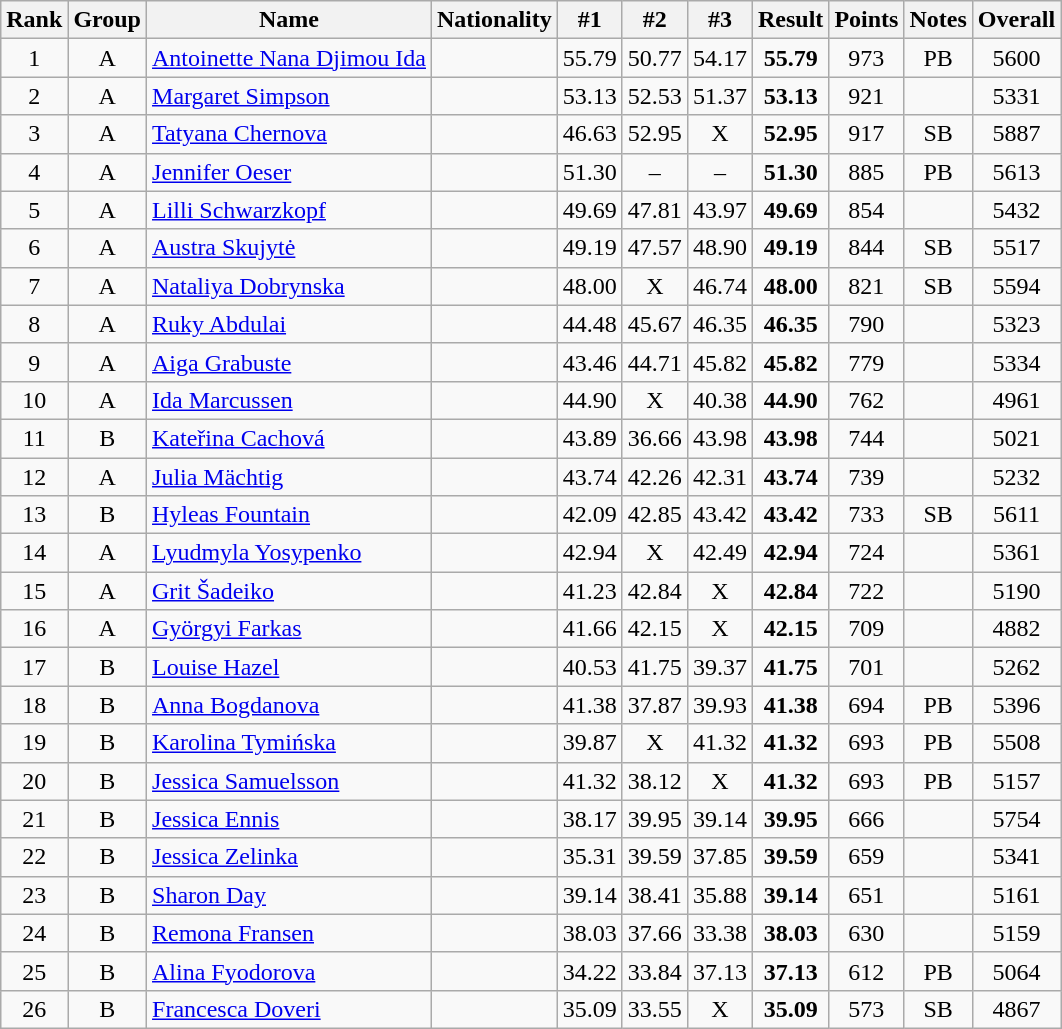<table class="wikitable sortable" style="text-align:center">
<tr>
<th>Rank</th>
<th>Group</th>
<th>Name</th>
<th>Nationality</th>
<th>#1</th>
<th>#2</th>
<th>#3</th>
<th>Result</th>
<th>Points</th>
<th>Notes</th>
<th>Overall</th>
</tr>
<tr>
<td>1</td>
<td>A</td>
<td align=left><a href='#'>Antoinette Nana Djimou Ida</a></td>
<td align=left></td>
<td>55.79</td>
<td>50.77</td>
<td>54.17</td>
<td><strong>55.79</strong></td>
<td>973</td>
<td>PB</td>
<td>5600</td>
</tr>
<tr>
<td>2</td>
<td>A</td>
<td align=left><a href='#'>Margaret Simpson</a></td>
<td align=left></td>
<td>53.13</td>
<td>52.53</td>
<td>51.37</td>
<td><strong>53.13</strong></td>
<td>921</td>
<td></td>
<td>5331</td>
</tr>
<tr>
<td>3</td>
<td>A</td>
<td align=left><a href='#'>Tatyana Chernova</a></td>
<td align=left></td>
<td>46.63</td>
<td>52.95</td>
<td>X</td>
<td><strong>52.95</strong></td>
<td>917</td>
<td>SB</td>
<td>5887</td>
</tr>
<tr>
<td>4</td>
<td>A</td>
<td align=left><a href='#'>Jennifer Oeser</a></td>
<td align=left></td>
<td>51.30</td>
<td>–</td>
<td>–</td>
<td><strong>51.30</strong></td>
<td>885</td>
<td>PB</td>
<td>5613</td>
</tr>
<tr>
<td>5</td>
<td>A</td>
<td align=left><a href='#'>Lilli Schwarzkopf</a></td>
<td align=left></td>
<td>49.69</td>
<td>47.81</td>
<td>43.97</td>
<td><strong>49.69</strong></td>
<td>854</td>
<td></td>
<td>5432</td>
</tr>
<tr>
<td>6</td>
<td>A</td>
<td align=left><a href='#'>Austra Skujytė</a></td>
<td align=left></td>
<td>49.19</td>
<td>47.57</td>
<td>48.90</td>
<td><strong>49.19</strong></td>
<td>844</td>
<td>SB</td>
<td>5517</td>
</tr>
<tr>
<td>7</td>
<td>A</td>
<td align=left><a href='#'>Nataliya Dobrynska</a></td>
<td align=left></td>
<td>48.00</td>
<td>X</td>
<td>46.74</td>
<td><strong>48.00</strong></td>
<td>821</td>
<td>SB</td>
<td>5594</td>
</tr>
<tr>
<td>8</td>
<td>A</td>
<td align=left><a href='#'>Ruky Abdulai</a></td>
<td align=left></td>
<td>44.48</td>
<td>45.67</td>
<td>46.35</td>
<td><strong>46.35</strong></td>
<td>790</td>
<td></td>
<td>5323</td>
</tr>
<tr>
<td>9</td>
<td>A</td>
<td align=left><a href='#'>Aiga Grabuste</a></td>
<td align=left></td>
<td>43.46</td>
<td>44.71</td>
<td>45.82</td>
<td><strong>45.82</strong></td>
<td>779</td>
<td></td>
<td>5334</td>
</tr>
<tr>
<td>10</td>
<td>A</td>
<td align=left><a href='#'>Ida Marcussen</a></td>
<td align=left></td>
<td>44.90</td>
<td>X</td>
<td>40.38</td>
<td><strong>44.90</strong></td>
<td>762</td>
<td></td>
<td>4961</td>
</tr>
<tr>
<td>11</td>
<td>B</td>
<td align=left><a href='#'>Kateřina Cachová</a></td>
<td align=left></td>
<td>43.89</td>
<td>36.66</td>
<td>43.98</td>
<td><strong>43.98</strong></td>
<td>744</td>
<td></td>
<td>5021</td>
</tr>
<tr>
<td>12</td>
<td>A</td>
<td align=left><a href='#'>Julia Mächtig</a></td>
<td align=left></td>
<td>43.74</td>
<td>42.26</td>
<td>42.31</td>
<td><strong>43.74</strong></td>
<td>739</td>
<td></td>
<td>5232</td>
</tr>
<tr>
<td>13</td>
<td>B</td>
<td align=left><a href='#'>Hyleas Fountain</a></td>
<td align=left></td>
<td>42.09</td>
<td>42.85</td>
<td>43.42</td>
<td><strong>43.42</strong></td>
<td>733</td>
<td>SB</td>
<td>5611</td>
</tr>
<tr>
<td>14</td>
<td>A</td>
<td align=left><a href='#'>Lyudmyla Yosypenko</a></td>
<td align=left></td>
<td>42.94</td>
<td>X</td>
<td>42.49</td>
<td><strong>42.94</strong></td>
<td>724</td>
<td></td>
<td>5361</td>
</tr>
<tr>
<td>15</td>
<td>A</td>
<td align=left><a href='#'>Grit Šadeiko</a></td>
<td align=left></td>
<td>41.23</td>
<td>42.84</td>
<td>X</td>
<td><strong>42.84</strong></td>
<td>722</td>
<td></td>
<td>5190</td>
</tr>
<tr>
<td>16</td>
<td>A</td>
<td align=left><a href='#'>Györgyi Farkas</a></td>
<td align=left></td>
<td>41.66</td>
<td>42.15</td>
<td>X</td>
<td><strong>42.15</strong></td>
<td>709</td>
<td></td>
<td>4882</td>
</tr>
<tr>
<td>17</td>
<td>B</td>
<td align=left><a href='#'>Louise Hazel</a></td>
<td align=left></td>
<td>40.53</td>
<td>41.75</td>
<td>39.37</td>
<td><strong>41.75</strong></td>
<td>701</td>
<td></td>
<td>5262</td>
</tr>
<tr>
<td>18</td>
<td>B</td>
<td align=left><a href='#'>Anna Bogdanova</a></td>
<td align=left></td>
<td>41.38</td>
<td>37.87</td>
<td>39.93</td>
<td><strong>41.38</strong></td>
<td>694</td>
<td>PB</td>
<td>5396</td>
</tr>
<tr>
<td>19</td>
<td>B</td>
<td align=left><a href='#'>Karolina Tymińska</a></td>
<td align=left></td>
<td>39.87</td>
<td>X</td>
<td>41.32</td>
<td><strong>41.32</strong></td>
<td>693</td>
<td>PB</td>
<td>5508</td>
</tr>
<tr>
<td>20</td>
<td>B</td>
<td align=left><a href='#'>Jessica Samuelsson</a></td>
<td align=left></td>
<td>41.32</td>
<td>38.12</td>
<td>X</td>
<td><strong>41.32</strong></td>
<td>693</td>
<td>PB</td>
<td>5157</td>
</tr>
<tr>
<td>21</td>
<td>B</td>
<td align=left><a href='#'>Jessica Ennis</a></td>
<td align=left></td>
<td>38.17</td>
<td>39.95</td>
<td>39.14</td>
<td><strong>39.95</strong></td>
<td>666</td>
<td></td>
<td>5754</td>
</tr>
<tr>
<td>22</td>
<td>B</td>
<td align=left><a href='#'>Jessica Zelinka</a></td>
<td align=left></td>
<td>35.31</td>
<td>39.59</td>
<td>37.85</td>
<td><strong>39.59</strong></td>
<td>659</td>
<td></td>
<td>5341</td>
</tr>
<tr>
<td>23</td>
<td>B</td>
<td align=left><a href='#'>Sharon Day</a></td>
<td align=left></td>
<td>39.14</td>
<td>38.41</td>
<td>35.88</td>
<td><strong>39.14</strong></td>
<td>651</td>
<td></td>
<td>5161</td>
</tr>
<tr>
<td>24</td>
<td>B</td>
<td align=left><a href='#'>Remona Fransen</a></td>
<td align=left></td>
<td>38.03</td>
<td>37.66</td>
<td>33.38</td>
<td><strong>38.03</strong></td>
<td>630</td>
<td></td>
<td>5159</td>
</tr>
<tr>
<td>25</td>
<td>B</td>
<td align=left><a href='#'>Alina Fyodorova</a></td>
<td align=left></td>
<td>34.22</td>
<td>33.84</td>
<td>37.13</td>
<td><strong>37.13</strong></td>
<td>612</td>
<td>PB</td>
<td>5064</td>
</tr>
<tr>
<td>26</td>
<td>B</td>
<td align=left><a href='#'>Francesca Doveri</a></td>
<td align=left></td>
<td>35.09</td>
<td>33.55</td>
<td>X</td>
<td><strong>35.09</strong></td>
<td>573</td>
<td>SB</td>
<td>4867</td>
</tr>
</table>
